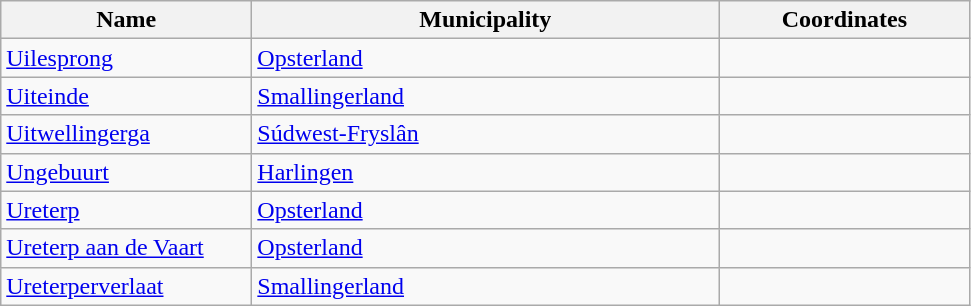<table class="wikitable sortable">
<tr>
<th style="width:10em">Name</th>
<th style="width:19em">Municipality</th>
<th style="width:10em" style="text-align:center">Coordinates</th>
</tr>
<tr>
<td><a href='#'>Uilesprong</a></td>
<td><a href='#'>Opsterland</a></td>
<td></td>
</tr>
<tr>
<td><a href='#'>Uiteinde</a></td>
<td><a href='#'>Smallingerland</a></td>
<td></td>
</tr>
<tr>
<td><a href='#'>Uitwellingerga</a></td>
<td><a href='#'>Súdwest-Fryslân</a></td>
<td></td>
</tr>
<tr>
<td><a href='#'>Ungebuurt</a></td>
<td><a href='#'>Harlingen</a></td>
<td></td>
</tr>
<tr>
<td><a href='#'>Ureterp</a></td>
<td><a href='#'>Opsterland</a></td>
<td></td>
</tr>
<tr>
<td><a href='#'>Ureterp aan de Vaart</a></td>
<td><a href='#'>Opsterland</a></td>
<td></td>
</tr>
<tr>
<td><a href='#'>Ureterperverlaat</a></td>
<td><a href='#'>Smallingerland</a></td>
<td></td>
</tr>
</table>
